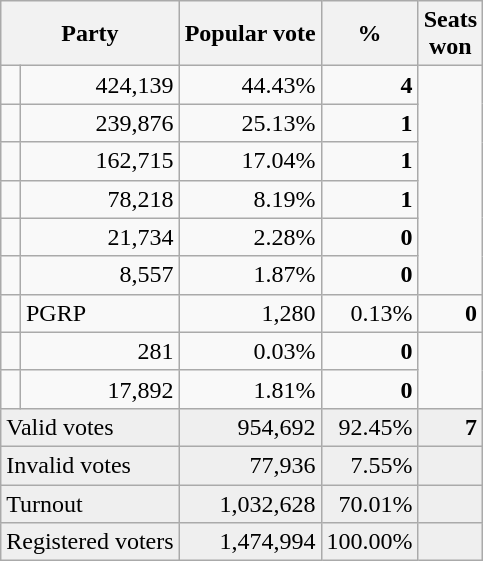<table class=wikitable style="text-align:right">
<tr>
<th colspan=2>Party</th>
<th>Popular vote</th>
<th>%</th>
<th>Seats<br>won</th>
</tr>
<tr>
<td></td>
<td>424,139</td>
<td>44.43%</td>
<td><strong>4</strong></td>
</tr>
<tr>
<td></td>
<td>239,876</td>
<td>25.13%</td>
<td><strong>1</strong></td>
</tr>
<tr>
<td></td>
<td>162,715</td>
<td>17.04%</td>
<td><strong>1</strong></td>
</tr>
<tr>
<td></td>
<td>78,218</td>
<td>8.19%</td>
<td><strong>1</strong></td>
</tr>
<tr>
<td></td>
<td>21,734</td>
<td>2.28%</td>
<td><strong>0</strong></td>
</tr>
<tr>
<td></td>
<td>8,557</td>
<td>1.87%</td>
<td><strong>0</strong></td>
</tr>
<tr>
<td></td>
<td align=left>PGRP</td>
<td>1,280</td>
<td>0.13%</td>
<td><strong>0</strong></td>
</tr>
<tr>
<td></td>
<td>281</td>
<td>0.03%</td>
<td><strong>0</strong></td>
</tr>
<tr>
<td></td>
<td>17,892</td>
<td>1.81%</td>
<td><strong>0</strong></td>
</tr>
<tr bgcolor=#efefef>
<td align=left colspan=2>Valid votes</td>
<td>954,692</td>
<td>92.45%</td>
<td><strong>7</strong></td>
</tr>
<tr bgcolor=#efefef>
<td align=left colspan=2>Invalid votes</td>
<td>77,936</td>
<td>7.55%</td>
<td></td>
</tr>
<tr bgcolor=#efefef>
<td align=left colspan=2>Turnout</td>
<td>1,032,628</td>
<td>70.01%</td>
<td></td>
</tr>
<tr bgcolor=#efefef>
<td align=left colspan=2>Registered voters</td>
<td>1,474,994</td>
<td>100.00%</td>
<td></td>
</tr>
</table>
